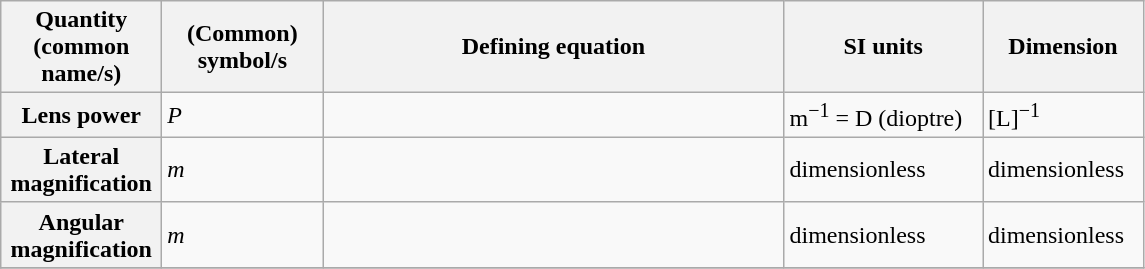<table class="wikitable">
<tr>
<th scope="col" width="100">Quantity (common name/s)</th>
<th scope="col" width="100">(Common) symbol/s</th>
<th scope="col" width="300">Defining equation</th>
<th scope="col" width="125">SI units</th>
<th scope="col" width="100">Dimension</th>
</tr>
<tr>
<th>Lens power</th>
<td><em>P</em></td>
<td></td>
<td>m<sup>−1</sup> = D (dioptre)</td>
<td>[L]<sup>−1</sup></td>
</tr>
<tr>
<th>Lateral magnification</th>
<td><em>m</em></td>
<td></td>
<td>dimensionless</td>
<td>dimensionless</td>
</tr>
<tr>
<th>Angular magnification</th>
<td><em>m</em></td>
<td></td>
<td>dimensionless</td>
<td>dimensionless</td>
</tr>
<tr>
</tr>
</table>
